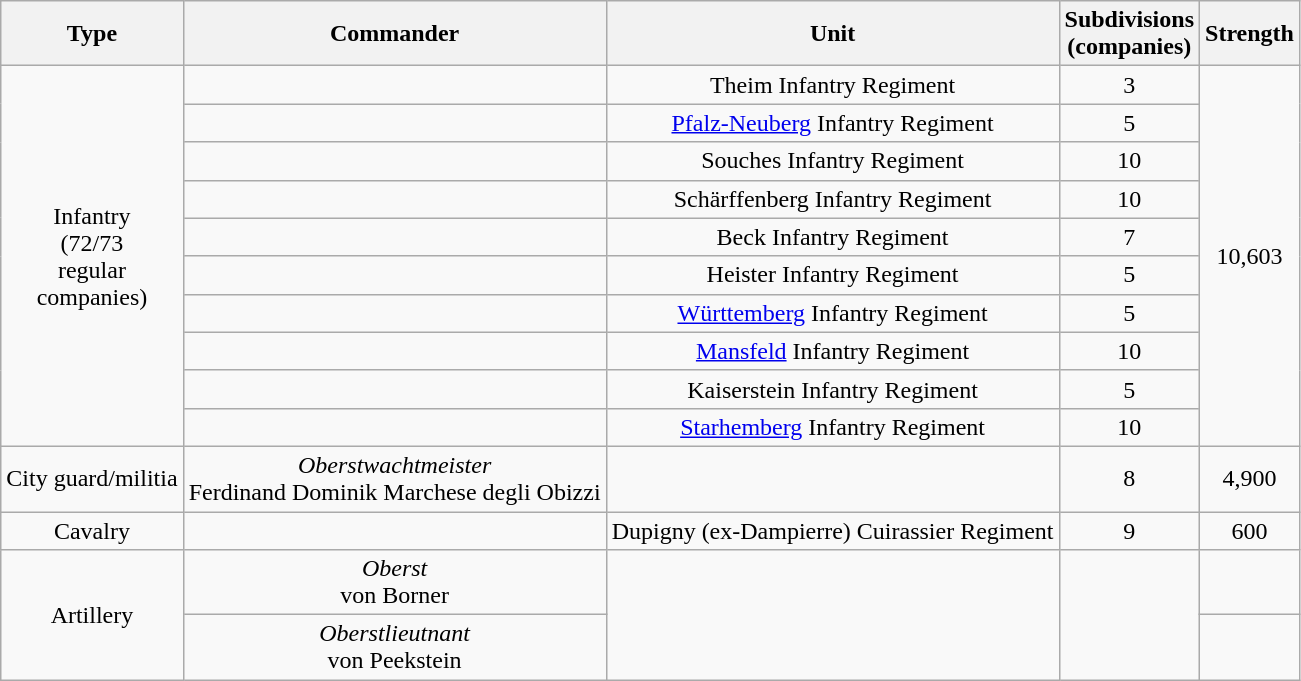<table class="wikitable mw-collapsible" style="text-align:center" ;>
<tr>
<th>Type</th>
<th>Commander</th>
<th>Unit</th>
<th>Subdivisions<br>(companies)</th>
<th>Strength</th>
</tr>
<tr>
<td rowspan="10">Infantry<br>(72/73<br>regular<br>companies)</td>
<td></td>
<td>Theim Infantry Regiment</td>
<td>3</td>
<td rowspan="10">10,603</td>
</tr>
<tr>
<td></td>
<td><a href='#'>Pfalz-Neuberg</a> Infantry Regiment</td>
<td>5</td>
</tr>
<tr>
<td></td>
<td>Souches Infantry Regiment</td>
<td>10</td>
</tr>
<tr>
<td></td>
<td>Schärffenberg Infantry Regiment</td>
<td>10</td>
</tr>
<tr>
<td></td>
<td>Beck Infantry Regiment</td>
<td>7</td>
</tr>
<tr>
<td></td>
<td>Heister Infantry Regiment</td>
<td>5</td>
</tr>
<tr>
<td></td>
<td><a href='#'>Württemberg</a> Infantry Regiment</td>
<td>5</td>
</tr>
<tr>
<td></td>
<td><a href='#'>Mansfeld</a> Infantry Regiment</td>
<td>10</td>
</tr>
<tr>
<td></td>
<td>Kaiserstein Infantry Regiment</td>
<td>5</td>
</tr>
<tr>
<td></td>
<td><a href='#'>Starhemberg</a> Infantry Regiment</td>
<td>10</td>
</tr>
<tr>
<td>City guard/militia</td>
<td><em>Oberstwachtmeister</em><br>Ferdinand Dominik Marchese degli Obizzi</td>
<td></td>
<td>8</td>
<td>4,900</td>
</tr>
<tr>
<td>Cavalry</td>
<td></td>
<td>Dupigny (ex-Dampierre) Cuirassier Regiment</td>
<td>9</td>
<td>600</td>
</tr>
<tr>
<td rowspan="2">Artillery</td>
<td><em>Oberst</em><br>von Borner</td>
<td rowspan="2"></td>
<td rowspan="2"></td>
<td></td>
</tr>
<tr>
<td><em>Oberstlieutnant</em><br>von Peekstein</td>
<td></td>
</tr>
</table>
